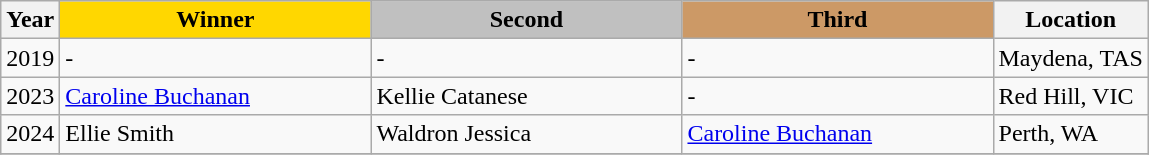<table class="wikitable sortable">
<tr>
<th>Year</th>
<th scope=col colspan=1 style="width:200px; color: black; background:gold;">Winner</th>
<th scope=col colspan=1 style="width:200px; color: black; background:silver;">Second</th>
<th scope=col colspan=1 style="width:200px; color: black; background:#cc9966;">Third</th>
<th>Location</th>
</tr>
<tr>
<td>2019</td>
<td>-</td>
<td>-</td>
<td>-</td>
<td>Maydena, TAS</td>
</tr>
<tr>
<td>2023</td>
<td><a href='#'>Caroline Buchanan</a></td>
<td>Kellie Catanese</td>
<td>-</td>
<td>Red Hill, VIC</td>
</tr>
<tr>
<td>2024</td>
<td>Ellie Smith</td>
<td>Waldron Jessica</td>
<td><a href='#'>Caroline Buchanan</a></td>
<td>Perth, WA</td>
</tr>
<tr>
</tr>
</table>
